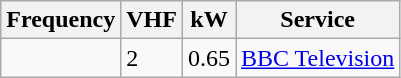<table class="wikitable sortable">
<tr>
<th>Frequency</th>
<th>VHF</th>
<th>kW</th>
<th>Service</th>
</tr>
<tr>
<td></td>
<td>2</td>
<td>0.65</td>
<td><a href='#'>BBC Television</a></td>
</tr>
</table>
